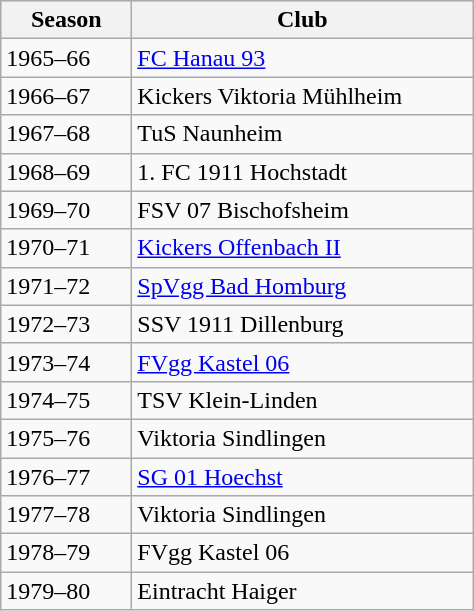<table class="wikitable">
<tr align="center" bgcolor="#dfdfdf">
<th width="80">Season</th>
<th width="220">Club</th>
</tr>
<tr>
<td>1965–66</td>
<td><a href='#'>FC Hanau 93</a></td>
</tr>
<tr>
<td>1966–67</td>
<td>Kickers Viktoria Mühlheim</td>
</tr>
<tr>
<td>1967–68</td>
<td>TuS Naunheim</td>
</tr>
<tr>
<td>1968–69</td>
<td>1. FC 1911 Hochstadt</td>
</tr>
<tr>
<td>1969–70</td>
<td>FSV 07 Bischofsheim</td>
</tr>
<tr>
<td>1970–71</td>
<td><a href='#'>Kickers Offenbach II</a></td>
</tr>
<tr>
<td>1971–72</td>
<td><a href='#'>SpVgg Bad Homburg</a></td>
</tr>
<tr>
<td>1972–73</td>
<td>SSV 1911 Dillenburg</td>
</tr>
<tr>
<td>1973–74</td>
<td><a href='#'>FVgg Kastel 06</a></td>
</tr>
<tr>
<td>1974–75</td>
<td>TSV Klein-Linden</td>
</tr>
<tr>
<td>1975–76</td>
<td>Viktoria Sindlingen</td>
</tr>
<tr>
<td>1976–77</td>
<td><a href='#'>SG 01 Hoechst</a></td>
</tr>
<tr>
<td>1977–78</td>
<td>Viktoria Sindlingen</td>
</tr>
<tr>
<td>1978–79</td>
<td>FVgg Kastel 06</td>
</tr>
<tr>
<td>1979–80</td>
<td>Eintracht Haiger</td>
</tr>
</table>
